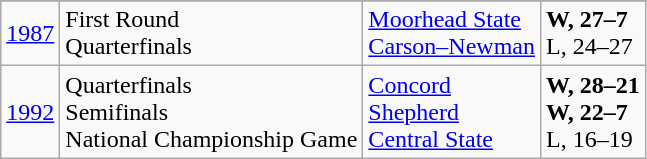<table class="wikitable">
<tr>
</tr>
<tr>
<td><a href='#'>1987</a></td>
<td>First Round<br>Quarterfinals</td>
<td><a href='#'>Moorhead State</a><br><a href='#'>Carson–Newman</a></td>
<td><strong>W, 27–7</strong><br>L, 24–27</td>
</tr>
<tr>
<td><a href='#'>1992</a></td>
<td>Quarterfinals<br>Semifinals<br>National Championship Game</td>
<td><a href='#'>Concord</a><br><a href='#'>Shepherd</a><br><a href='#'>Central State</a></td>
<td><strong>W, 28–21</strong><br><strong>W, 22–7</strong><br>L, 16–19</td>
</tr>
</table>
